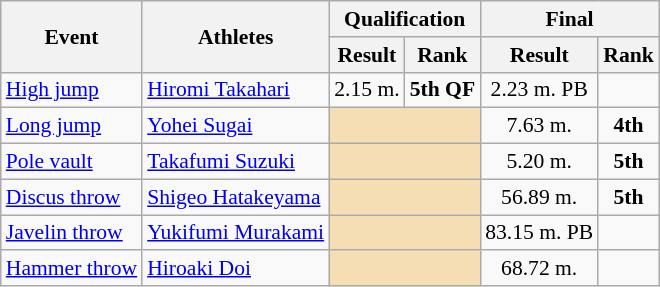<table class=wikitable style="font-size:90%">
<tr>
<th rowspan=2>Event</th>
<th rowspan=2>Athletes</th>
<th colspan=2>Qualification</th>
<th colspan=2>Final</th>
</tr>
<tr>
<th>Result</th>
<th>Rank</th>
<th>Result</th>
<th>Rank</th>
</tr>
<tr>
<td><a href='#'>High jump</a></td>
<td><a href='#'>Hiromi Takahari</a></td>
<td align=center>2.15 m.</td>
<td align=center><strong>5th QF</strong></td>
<td align=center>2.23 m. PB</td>
<td align=center></td>
</tr>
<tr>
<td><a href='#'>Long jump</a></td>
<td><a href='#'>Yohei Sugai</a></td>
<td colspan="2" style="text-align:center; background:wheat;"></td>
<td align=center>7.63 m.</td>
<td align=center><strong>4th</strong></td>
</tr>
<tr>
<td><a href='#'>Pole vault</a></td>
<td><a href='#'>Takafumi Suzuki</a></td>
<td colspan="2" style="text-align:center; background:wheat;"></td>
<td align=center>5.20 m.</td>
<td align=center><strong>5th</strong></td>
</tr>
<tr>
<td><a href='#'>Discus throw</a></td>
<td><a href='#'>Shigeo Hatakeyama</a></td>
<td colspan="2" style="text-align:center; background:wheat;"></td>
<td align=center>56.89 m.</td>
<td align=center><strong>5th</strong></td>
</tr>
<tr>
<td><a href='#'>Javelin throw</a></td>
<td><a href='#'>Yukifumi Murakami</a></td>
<td colspan="2" style="text-align:center; background:wheat;"></td>
<td align=center>83.15 m. PB</td>
<td align=center></td>
</tr>
<tr>
<td><a href='#'>Hammer throw</a></td>
<td><a href='#'>Hiroaki Doi</a></td>
<td colspan="2" style="text-align:center; background:wheat;"></td>
<td align=center>68.72 m.</td>
<td align=center></td>
</tr>
</table>
